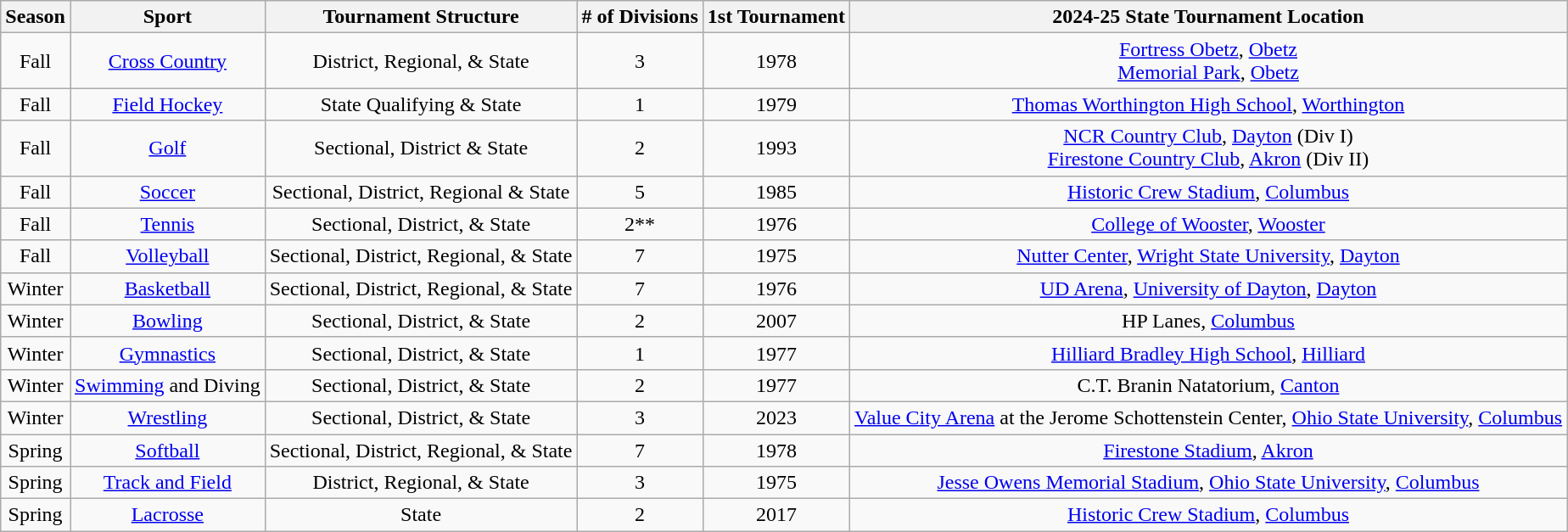<table class="wikitable" style="text-align:center">
<tr>
<th>Season</th>
<th>Sport</th>
<th>Tournament Structure</th>
<th># of Divisions</th>
<th>1st Tournament</th>
<th>2024-25 State Tournament Location</th>
</tr>
<tr>
<td>Fall</td>
<td><a href='#'>Cross Country</a></td>
<td>District, Regional, & State</td>
<td>3</td>
<td>1978</td>
<td><a href='#'>Fortress Obetz</a>, <a href='#'>Obetz</a><br><a href='#'>Memorial Park</a>, <a href='#'>Obetz</a></td>
</tr>
<tr>
<td>Fall</td>
<td><a href='#'>Field Hockey</a></td>
<td>State Qualifying & State</td>
<td>1</td>
<td>1979</td>
<td><a href='#'>Thomas Worthington High School</a>, <a href='#'>Worthington</a></td>
</tr>
<tr>
<td>Fall</td>
<td><a href='#'>Golf</a></td>
<td>Sectional, District & State</td>
<td>2</td>
<td>1993</td>
<td><a href='#'>NCR Country Club</a>, <a href='#'>Dayton</a> (Div I)<br><a href='#'>Firestone Country Club</a>, <a href='#'>Akron</a> (Div II)</td>
</tr>
<tr>
<td>Fall</td>
<td><a href='#'>Soccer</a></td>
<td>Sectional, District, Regional & State</td>
<td>5</td>
<td>1985</td>
<td><a href='#'>Historic Crew Stadium</a>, <a href='#'>Columbus</a></td>
</tr>
<tr>
<td>Fall</td>
<td><a href='#'>Tennis</a></td>
<td>Sectional, District, & State</td>
<td>2**</td>
<td>1976</td>
<td><a href='#'>College of Wooster</a>, <a href='#'>Wooster</a></td>
</tr>
<tr>
<td>Fall</td>
<td><a href='#'>Volleyball</a></td>
<td>Sectional, District, Regional, & State</td>
<td>7</td>
<td>1975</td>
<td><a href='#'>Nutter Center</a>, <a href='#'>Wright State University</a>, <a href='#'>Dayton</a></td>
</tr>
<tr>
<td>Winter</td>
<td><a href='#'>Basketball</a></td>
<td>Sectional, District, Regional, & State</td>
<td>7</td>
<td>1976</td>
<td><a href='#'>UD Arena</a>, <a href='#'>University of Dayton</a>, <a href='#'>Dayton</a></td>
</tr>
<tr>
<td>Winter</td>
<td><a href='#'>Bowling</a></td>
<td>Sectional, District, & State</td>
<td>2</td>
<td>2007</td>
<td>HP Lanes, <a href='#'>Columbus</a></td>
</tr>
<tr>
<td>Winter</td>
<td><a href='#'>Gymnastics</a></td>
<td>Sectional, District, & State</td>
<td>1</td>
<td>1977</td>
<td><a href='#'>Hilliard Bradley High School</a>, <a href='#'>Hilliard</a></td>
</tr>
<tr>
<td>Winter</td>
<td><a href='#'>Swimming</a> and Diving</td>
<td>Sectional, District, & State</td>
<td>2</td>
<td>1977</td>
<td>C.T. Branin Natatorium, <a href='#'>Canton</a></td>
</tr>
<tr>
<td>Winter</td>
<td><a href='#'>Wrestling</a></td>
<td>Sectional, District, & State</td>
<td>3</td>
<td>2023</td>
<td><a href='#'>Value City Arena</a> at the Jerome Schottenstein Center, <a href='#'>Ohio State University</a>, <a href='#'>Columbus</a></td>
</tr>
<tr>
<td>Spring</td>
<td><a href='#'>Softball</a></td>
<td>Sectional, District, Regional, & State</td>
<td>7</td>
<td>1978</td>
<td><a href='#'>Firestone Stadium</a>, <a href='#'>Akron</a></td>
</tr>
<tr>
<td>Spring</td>
<td><a href='#'>Track and Field</a></td>
<td>District, Regional, & State</td>
<td>3</td>
<td>1975</td>
<td><a href='#'>Jesse Owens Memorial Stadium</a>, <a href='#'>Ohio State University</a>, <a href='#'>Columbus</a></td>
</tr>
<tr>
<td>Spring</td>
<td><a href='#'>Lacrosse</a></td>
<td>State</td>
<td>2</td>
<td>2017</td>
<td><a href='#'>Historic Crew Stadium</a>, <a href='#'>Columbus</a></td>
</tr>
</table>
